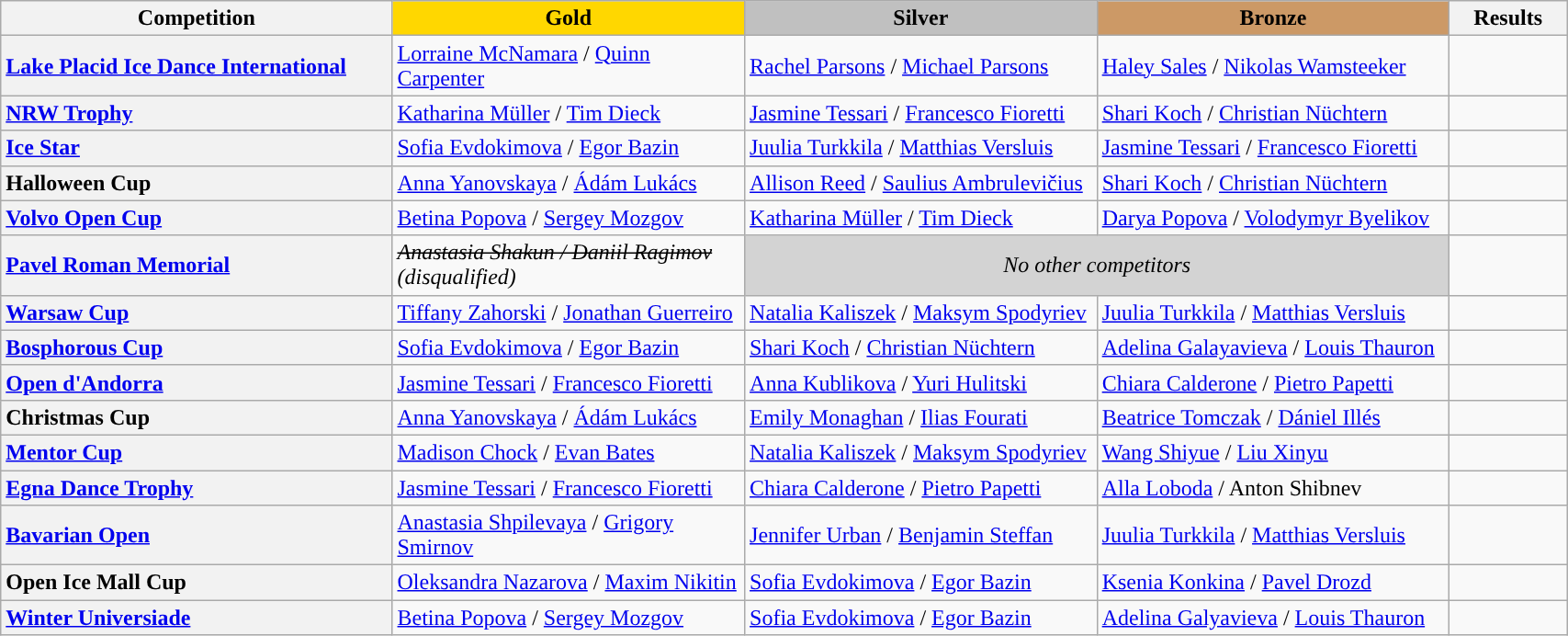<table class="wikitable unsortable" style="text-align:left; width:90%;">
<tr>
<th scope="col" style="text-align:center; width:25%;">Competition</th>
<td scope="col" style="text-align:center; width:22.5%; background:gold"><strong>Gold</strong></td>
<td scope="col" style="text-align:center; width:22.5%; background:silver"><strong>Silver</strong></td>
<td scope="col" style="text-align:center; width:22.5%; background:#c96"><strong>Bronze</strong></td>
<th scope="col" style="text-align:center; width:7.5%;">Results</th>
</tr>
<tr>
<th scope="row" style="text-align:left"> <a href='#'>Lake Placid Ice Dance International</a></th>
<td> <a href='#'>Lorraine McNamara</a> / <a href='#'>Quinn Carpenter</a></td>
<td> <a href='#'>Rachel Parsons</a> / <a href='#'>Michael Parsons</a></td>
<td> <a href='#'>Haley Sales</a> / <a href='#'>Nikolas Wamsteeker</a></td>
<td></td>
</tr>
<tr>
<th scope="row" style="text-align:left"> <a href='#'>NRW Trophy</a></th>
<td> <a href='#'>Katharina Müller</a> / <a href='#'>Tim Dieck</a></td>
<td> <a href='#'>Jasmine Tessari</a> / <a href='#'>Francesco Fioretti</a></td>
<td> <a href='#'>Shari Koch</a> / <a href='#'>Christian Nüchtern</a></td>
<td></td>
</tr>
<tr>
<th scope="row" style="text-align:left"> <a href='#'>Ice Star</a></th>
<td> <a href='#'>Sofia Evdokimova</a> / <a href='#'>Egor Bazin</a></td>
<td> <a href='#'>Juulia Turkkila</a> / <a href='#'>Matthias Versluis</a></td>
<td> <a href='#'>Jasmine Tessari</a> / <a href='#'>Francesco Fioretti</a></td>
<td></td>
</tr>
<tr>
<th scope="row" style="text-align:left"> Halloween Cup</th>
<td> <a href='#'>Anna Yanovskaya</a> / <a href='#'>Ádám Lukács</a></td>
<td> <a href='#'>Allison Reed</a> / <a href='#'>Saulius Ambrulevičius</a></td>
<td> <a href='#'>Shari Koch</a> / <a href='#'>Christian Nüchtern</a></td>
<td></td>
</tr>
<tr>
<th scope="row" style="text-align:left"> <a href='#'>Volvo Open Cup</a></th>
<td> <a href='#'>Betina Popova</a> / <a href='#'>Sergey Mozgov</a></td>
<td> <a href='#'>Katharina Müller</a> / <a href='#'>Tim Dieck</a></td>
<td> <a href='#'>Darya Popova</a> / <a href='#'>Volodymyr Byelikov</a></td>
<td></td>
</tr>
<tr>
<th scope="row" style="text-align:left"> <a href='#'>Pavel Roman Memorial</a></th>
<td><s> <em>Anastasia Shakun / Daniil Ragimov</em></s> <em>(disqualified)</em> </td>
<td colspan="2" align=center bgcolor="lightgray"><em>No other competitors</em></td>
<td></td>
</tr>
<tr>
<th scope="row" style="text-align:left"> <a href='#'>Warsaw Cup</a></th>
<td> <a href='#'>Tiffany Zahorski</a> / <a href='#'>Jonathan Guerreiro</a></td>
<td> <a href='#'>Natalia Kaliszek</a> / <a href='#'>Maksym Spodyriev</a></td>
<td> <a href='#'>Juulia Turkkila</a> / <a href='#'>Matthias Versluis</a></td>
<td></td>
</tr>
<tr>
<th scope="row" style="text-align:left"> <a href='#'>Bosphorous Cup</a></th>
<td> <a href='#'>Sofia Evdokimova</a> / <a href='#'>Egor Bazin</a></td>
<td> <a href='#'>Shari Koch</a> / <a href='#'>Christian Nüchtern</a></td>
<td> <a href='#'>Adelina Galayavieva</a> / <a href='#'>Louis Thauron</a></td>
<td></td>
</tr>
<tr>
<th scope="row" style="text-align:left"> <a href='#'>Open d'Andorra</a></th>
<td> <a href='#'>Jasmine Tessari</a> / <a href='#'>Francesco Fioretti</a></td>
<td> <a href='#'>Anna Kublikova</a> / <a href='#'>Yuri Hulitski</a></td>
<td> <a href='#'>Chiara Calderone</a> / <a href='#'>Pietro Papetti</a></td>
<td></td>
</tr>
<tr>
<th scope="row" style="text-align:left"> Christmas Cup</th>
<td> <a href='#'>Anna Yanovskaya</a> / <a href='#'>Ádám Lukács</a></td>
<td> <a href='#'>Emily Monaghan</a> / <a href='#'>Ilias Fourati</a></td>
<td> <a href='#'>Beatrice Tomczak</a> / <a href='#'>Dániel Illés</a></td>
<td></td>
</tr>
<tr>
<th scope="row" style="text-align:left"> <a href='#'>Mentor Cup</a></th>
<td> <a href='#'>Madison Chock</a> / <a href='#'>Evan Bates</a></td>
<td> <a href='#'>Natalia Kaliszek</a> / <a href='#'>Maksym Spodyriev</a></td>
<td> <a href='#'>Wang Shiyue</a> / <a href='#'>Liu Xinyu</a></td>
<td></td>
</tr>
<tr>
<th scope="row" style="text-align:left"> <a href='#'>Egna Dance Trophy</a></th>
<td> <a href='#'>Jasmine Tessari</a> / <a href='#'>Francesco Fioretti</a></td>
<td> <a href='#'>Chiara Calderone</a> / <a href='#'>Pietro Papetti</a></td>
<td> <a href='#'>Alla Loboda</a> / Anton Shibnev</td>
<td></td>
</tr>
<tr>
<th scope="row" style="text-align:left"> <a href='#'>Bavarian Open</a></th>
<td> <a href='#'>Anastasia Shpilevaya</a> / <a href='#'>Grigory Smirnov</a></td>
<td> <a href='#'>Jennifer Urban</a> / <a href='#'>Benjamin Steffan</a></td>
<td> <a href='#'>Juulia Turkkila</a> / <a href='#'>Matthias Versluis</a></td>
<td></td>
</tr>
<tr>
<th scope="row" style="text-align:left"> Open Ice Mall Cup</th>
<td> <a href='#'>Oleksandra Nazarova</a> / <a href='#'>Maxim Nikitin</a></td>
<td> <a href='#'>Sofia Evdokimova</a> / <a href='#'>Egor Bazin</a></td>
<td> <a href='#'>Ksenia Konkina</a> / <a href='#'>Pavel Drozd</a></td>
<td></td>
</tr>
<tr>
<th scope="row" style="text-align:left"> <a href='#'>Winter Universiade</a></th>
<td> <a href='#'>Betina Popova</a> / <a href='#'>Sergey Mozgov</a></td>
<td> <a href='#'>Sofia Evdokimova</a> / <a href='#'>Egor Bazin</a></td>
<td> <a href='#'>Adelina Galyavieva</a> / <a href='#'>Louis Thauron</a></td>
<td></td>
</tr>
</table>
